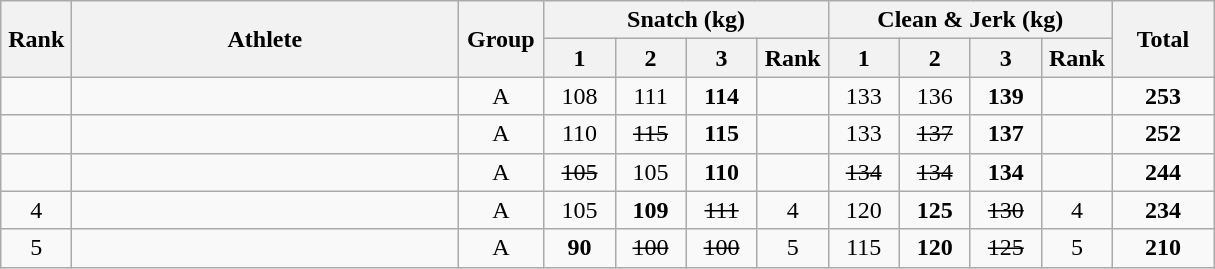<table class = "wikitable" style="text-align:center;">
<tr>
<th rowspan=2 width=40>Rank</th>
<th rowspan=2 width=250>Athlete</th>
<th rowspan=2 width=50>Group</th>
<th colspan=4>Snatch (kg)</th>
<th colspan=4>Clean & Jerk (kg)</th>
<th rowspan=2 width=60>Total</th>
</tr>
<tr>
<th width=40>1</th>
<th width=40>2</th>
<th width=40>3</th>
<th width=40>Rank</th>
<th width=40>1</th>
<th width=40>2</th>
<th width=40>3</th>
<th width=40>Rank</th>
</tr>
<tr>
<td></td>
<td align=left></td>
<td>A</td>
<td>108</td>
<td>111</td>
<td><strong>114</strong></td>
<td></td>
<td>133</td>
<td>136</td>
<td><strong>139</strong></td>
<td></td>
<td><strong>253</strong></td>
</tr>
<tr>
<td></td>
<td align=left></td>
<td>A</td>
<td>110</td>
<td><s>115</s></td>
<td><strong>115</strong></td>
<td></td>
<td>133</td>
<td><s>137</s></td>
<td><strong>137</strong></td>
<td></td>
<td><strong>252</strong></td>
</tr>
<tr>
<td></td>
<td align=left></td>
<td>A</td>
<td><s>105</s></td>
<td>105</td>
<td><strong>110</strong></td>
<td></td>
<td><s>134</s></td>
<td><s>134</s></td>
<td><strong>134</strong></td>
<td></td>
<td><strong>244</strong></td>
</tr>
<tr>
<td>4</td>
<td align=left></td>
<td>A</td>
<td>105</td>
<td><strong>109</strong></td>
<td><s>111</s></td>
<td>4</td>
<td>120</td>
<td><strong>125</strong></td>
<td><s>130</s></td>
<td>4</td>
<td><strong>234</strong></td>
</tr>
<tr>
<td>5</td>
<td align=left></td>
<td>A</td>
<td><strong>90</strong></td>
<td><s>100</s></td>
<td><s>100</s></td>
<td>5</td>
<td>115</td>
<td><strong>120</strong></td>
<td><s>125</s></td>
<td>5</td>
<td><strong>210</strong></td>
</tr>
</table>
